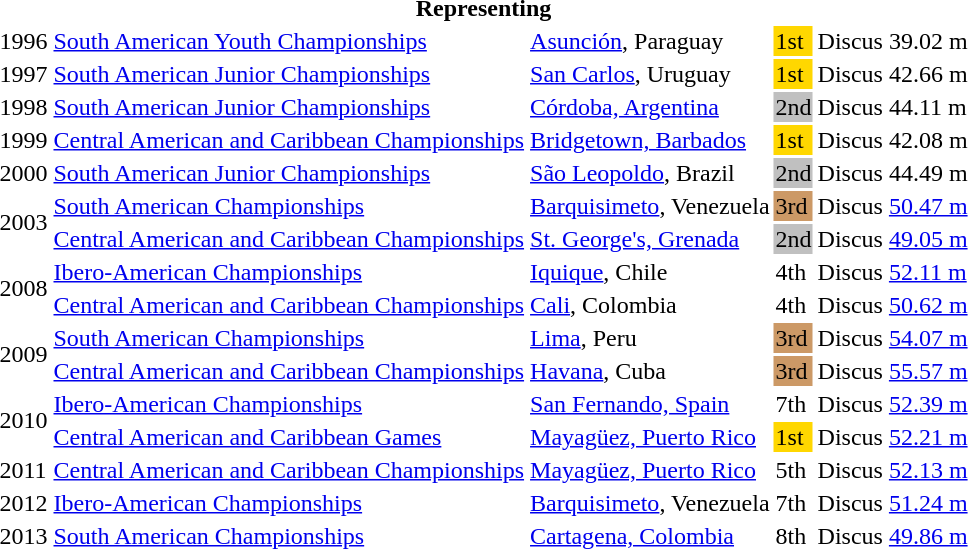<table>
<tr>
<th colspan="6">Representing </th>
</tr>
<tr>
<td>1996</td>
<td><a href='#'>South American Youth Championships</a></td>
<td><a href='#'>Asunción</a>, Paraguay</td>
<td bgcolor=gold>1st</td>
<td>Discus</td>
<td>39.02 m</td>
</tr>
<tr>
<td>1997</td>
<td><a href='#'>South American Junior Championships</a></td>
<td><a href='#'>San Carlos</a>, Uruguay</td>
<td bgcolor=gold>1st</td>
<td>Discus</td>
<td>42.66 m</td>
</tr>
<tr>
<td>1998</td>
<td><a href='#'>South American Junior Championships</a></td>
<td><a href='#'>Córdoba, Argentina</a></td>
<td bgcolor=silver>2nd</td>
<td>Discus</td>
<td>44.11 m</td>
</tr>
<tr>
<td>1999</td>
<td><a href='#'>Central American and Caribbean Championships</a></td>
<td><a href='#'>Bridgetown, Barbados</a></td>
<td bgcolor=gold>1st</td>
<td>Discus</td>
<td>42.08 m</td>
</tr>
<tr>
<td>2000</td>
<td><a href='#'>South American Junior Championships</a></td>
<td><a href='#'>São Leopoldo</a>, Brazil</td>
<td bgcolor=silver>2nd</td>
<td>Discus</td>
<td>44.49 m</td>
</tr>
<tr>
<td rowspan=2>2003</td>
<td><a href='#'>South American Championships</a></td>
<td><a href='#'>Barquisimeto</a>, Venezuela</td>
<td bgcolor=cc9966>3rd</td>
<td>Discus</td>
<td><a href='#'>50.47 m</a></td>
</tr>
<tr>
<td><a href='#'>Central American and Caribbean Championships</a></td>
<td><a href='#'>St. George's, Grenada</a></td>
<td bgcolor=silver>2nd</td>
<td>Discus</td>
<td><a href='#'>49.05 m</a></td>
</tr>
<tr>
<td rowspan=2>2008</td>
<td><a href='#'>Ibero-American Championships</a></td>
<td><a href='#'>Iquique</a>, Chile</td>
<td>4th</td>
<td>Discus</td>
<td><a href='#'>52.11 m</a></td>
</tr>
<tr>
<td><a href='#'>Central American and Caribbean Championships</a></td>
<td><a href='#'>Cali</a>, Colombia</td>
<td>4th</td>
<td>Discus</td>
<td><a href='#'>50.62 m</a></td>
</tr>
<tr>
<td rowspan=2>2009</td>
<td><a href='#'>South American Championships</a></td>
<td><a href='#'>Lima</a>, Peru</td>
<td bgcolor=cc9966>3rd</td>
<td>Discus</td>
<td><a href='#'>54.07 m</a></td>
</tr>
<tr>
<td><a href='#'>Central American and Caribbean Championships</a></td>
<td><a href='#'>Havana</a>, Cuba</td>
<td bgcolor=cc9966>3rd</td>
<td>Discus</td>
<td><a href='#'>55.57 m</a></td>
</tr>
<tr>
<td rowspan=2>2010</td>
<td><a href='#'>Ibero-American Championships</a></td>
<td><a href='#'>San Fernando, Spain</a></td>
<td>7th</td>
<td>Discus</td>
<td><a href='#'>52.39 m</a></td>
</tr>
<tr>
<td><a href='#'>Central American and Caribbean Games</a></td>
<td><a href='#'>Mayagüez, Puerto Rico</a></td>
<td bgcolor=gold>1st</td>
<td>Discus</td>
<td><a href='#'>52.21 m</a></td>
</tr>
<tr>
<td>2011</td>
<td><a href='#'>Central American and Caribbean Championships</a></td>
<td><a href='#'>Mayagüez, Puerto Rico</a></td>
<td>5th</td>
<td>Discus</td>
<td><a href='#'>52.13 m</a></td>
</tr>
<tr>
<td>2012</td>
<td><a href='#'>Ibero-American Championships</a></td>
<td><a href='#'>Barquisimeto</a>, Venezuela</td>
<td>7th</td>
<td>Discus</td>
<td><a href='#'>51.24 m</a></td>
</tr>
<tr>
<td>2013</td>
<td><a href='#'>South American Championships</a></td>
<td><a href='#'>Cartagena, Colombia</a></td>
<td>8th</td>
<td>Discus</td>
<td><a href='#'>49.86 m</a></td>
</tr>
</table>
